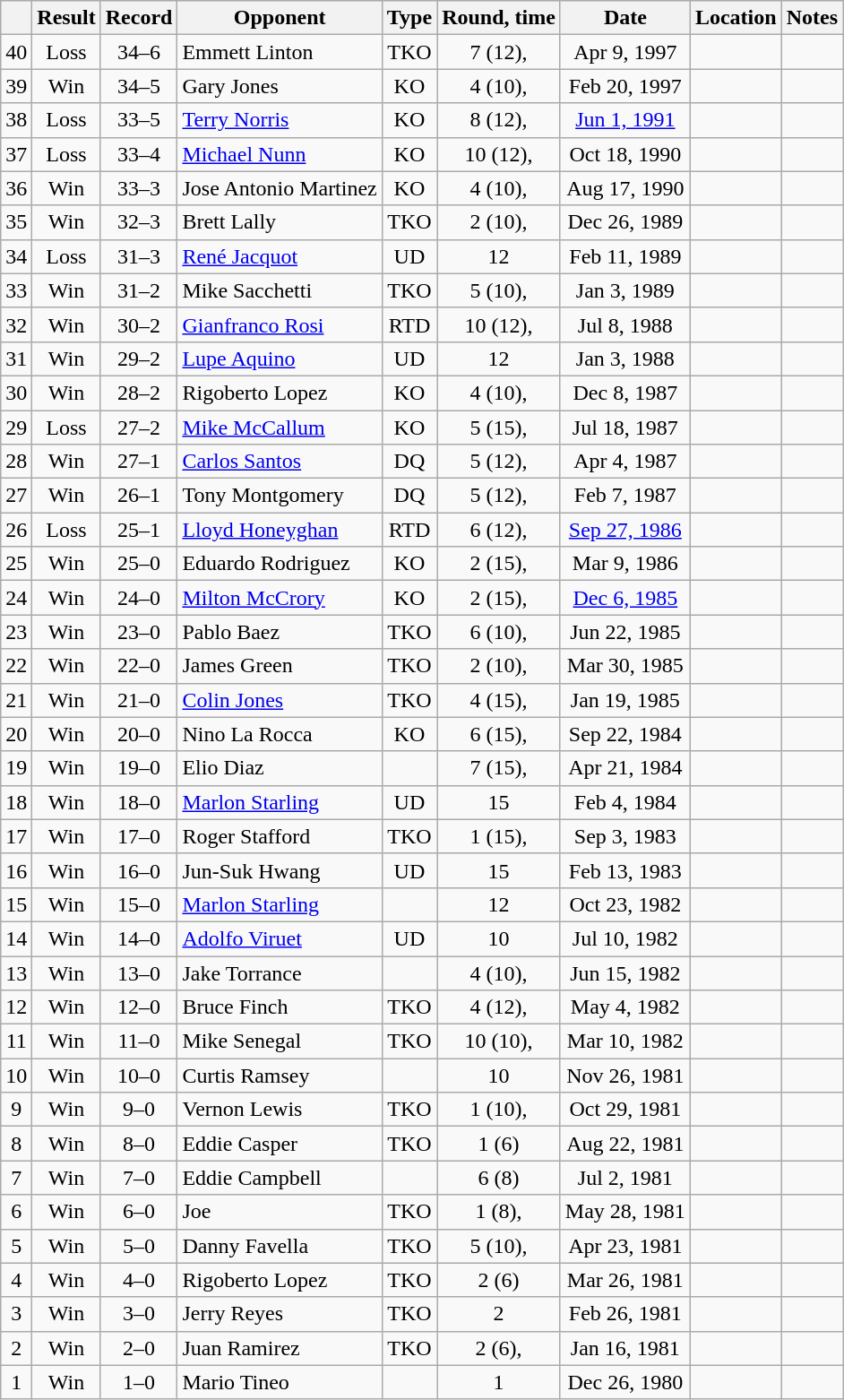<table class=wikitable style=text-align:center>
<tr>
<th></th>
<th>Result</th>
<th>Record</th>
<th>Opponent</th>
<th>Type</th>
<th>Round, time</th>
<th>Date</th>
<th>Location</th>
<th>Notes</th>
</tr>
<tr>
<td>40</td>
<td>Loss</td>
<td>34–6</td>
<td align=left>Emmett Linton</td>
<td>TKO</td>
<td>7 (12), </td>
<td>Apr 9, 1997</td>
<td align=left></td>
<td align=left></td>
</tr>
<tr>
<td>39</td>
<td>Win</td>
<td>34–5</td>
<td align=left>Gary Jones</td>
<td>KO</td>
<td>4 (10), </td>
<td>Feb 20, 1997</td>
<td align=left></td>
<td align=left></td>
</tr>
<tr>
<td>38</td>
<td>Loss</td>
<td>33–5</td>
<td align=left><a href='#'>Terry Norris</a></td>
<td>KO</td>
<td>8 (12), </td>
<td><a href='#'>Jun 1, 1991</a></td>
<td align=left></td>
<td align=left></td>
</tr>
<tr>
<td>37</td>
<td>Loss</td>
<td>33–4</td>
<td align=left><a href='#'>Michael Nunn</a></td>
<td>KO</td>
<td>10 (12), </td>
<td>Oct 18, 1990</td>
<td align=left></td>
<td align=left></td>
</tr>
<tr>
<td>36</td>
<td>Win</td>
<td>33–3</td>
<td align=left>Jose Antonio Martinez</td>
<td>KO</td>
<td>4 (10), </td>
<td>Aug 17, 1990</td>
<td align=left></td>
<td align=left></td>
</tr>
<tr>
<td>35</td>
<td>Win</td>
<td>32–3</td>
<td align=left>Brett Lally</td>
<td>TKO</td>
<td>2 (10), </td>
<td>Dec 26, 1989</td>
<td align=left></td>
<td align=left></td>
</tr>
<tr>
<td>34</td>
<td>Loss</td>
<td>31–3</td>
<td align=left><a href='#'>René Jacquot</a></td>
<td>UD</td>
<td>12</td>
<td>Feb 11, 1989</td>
<td align=left></td>
<td align=left></td>
</tr>
<tr>
<td>33</td>
<td>Win</td>
<td>31–2</td>
<td align=left>Mike Sacchetti</td>
<td>TKO</td>
<td>5 (10), </td>
<td>Jan 3, 1989</td>
<td align=left></td>
<td align=left></td>
</tr>
<tr>
<td>32</td>
<td>Win</td>
<td>30–2</td>
<td align=left><a href='#'>Gianfranco Rosi</a></td>
<td>RTD</td>
<td>10 (12), </td>
<td>Jul 8, 1988</td>
<td align=left></td>
<td align=left></td>
</tr>
<tr>
<td>31</td>
<td>Win</td>
<td>29–2</td>
<td align=left><a href='#'>Lupe Aquino</a></td>
<td>UD</td>
<td>12</td>
<td>Jan 3, 1988</td>
<td align=left></td>
<td align=left></td>
</tr>
<tr>
<td>30</td>
<td>Win</td>
<td>28–2</td>
<td align=left>Rigoberto Lopez</td>
<td>KO</td>
<td>4 (10), </td>
<td>Dec 8, 1987</td>
<td align=left></td>
<td align=left></td>
</tr>
<tr>
<td>29</td>
<td>Loss</td>
<td>27–2</td>
<td align=left><a href='#'>Mike McCallum</a></td>
<td>KO</td>
<td>5 (15), </td>
<td>Jul 18, 1987</td>
<td align=left></td>
<td align=left></td>
</tr>
<tr>
<td>28</td>
<td>Win</td>
<td>27–1</td>
<td align=left><a href='#'>Carlos Santos</a></td>
<td>DQ</td>
<td>5 (12), </td>
<td>Apr 4, 1987</td>
<td align=left></td>
<td align=left></td>
</tr>
<tr>
<td>27</td>
<td>Win</td>
<td>26–1</td>
<td align=left>Tony Montgomery</td>
<td>DQ</td>
<td>5 (12), </td>
<td>Feb 7, 1987</td>
<td align=left></td>
<td align=left></td>
</tr>
<tr>
<td>26</td>
<td>Loss</td>
<td>25–1</td>
<td align=left><a href='#'>Lloyd Honeyghan</a></td>
<td>RTD</td>
<td>6 (12), </td>
<td><a href='#'>Sep 27, 1986</a></td>
<td align=left></td>
<td align=left></td>
</tr>
<tr>
<td>25</td>
<td>Win</td>
<td>25–0</td>
<td align=left>Eduardo Rodriguez</td>
<td>KO</td>
<td>2 (15), </td>
<td>Mar 9, 1986</td>
<td align=left></td>
<td align=left></td>
</tr>
<tr>
<td>24</td>
<td>Win</td>
<td>24–0</td>
<td align=left><a href='#'>Milton McCrory</a></td>
<td>KO</td>
<td>2 (15), </td>
<td><a href='#'>Dec 6, 1985</a></td>
<td align=left></td>
<td align=left></td>
</tr>
<tr>
<td>23</td>
<td>Win</td>
<td>23–0</td>
<td align=left>Pablo Baez</td>
<td>TKO</td>
<td>6 (10), </td>
<td>Jun 22, 1985</td>
<td align=left></td>
<td align=left></td>
</tr>
<tr>
<td>22</td>
<td>Win</td>
<td>22–0</td>
<td align=left>James Green</td>
<td>TKO</td>
<td>2 (10), </td>
<td>Mar 30, 1985</td>
<td align=left></td>
<td align=left></td>
</tr>
<tr>
<td>21</td>
<td>Win</td>
<td>21–0</td>
<td align=left><a href='#'>Colin Jones</a></td>
<td>TKO</td>
<td>4 (15), </td>
<td>Jan 19, 1985</td>
<td align=left></td>
<td align=left></td>
</tr>
<tr>
<td>20</td>
<td>Win</td>
<td>20–0</td>
<td align=left>Nino La Rocca</td>
<td>KO</td>
<td>6 (15), </td>
<td>Sep 22, 1984</td>
<td align=left></td>
<td align=left></td>
</tr>
<tr>
<td>19</td>
<td>Win</td>
<td>19–0</td>
<td align=left>Elio Diaz</td>
<td></td>
<td>7 (15), </td>
<td>Apr 21, 1984</td>
<td align=left></td>
<td align=left></td>
</tr>
<tr>
<td>18</td>
<td>Win</td>
<td>18–0</td>
<td align=left><a href='#'>Marlon Starling</a></td>
<td>UD</td>
<td>15</td>
<td>Feb 4, 1984</td>
<td align=left></td>
<td align=left></td>
</tr>
<tr>
<td>17</td>
<td>Win</td>
<td>17–0</td>
<td align=left>Roger Stafford</td>
<td>TKO</td>
<td>1 (15), </td>
<td>Sep 3, 1983</td>
<td align=left></td>
<td align=left></td>
</tr>
<tr>
<td>16</td>
<td>Win</td>
<td>16–0</td>
<td align=left>Jun-Suk Hwang</td>
<td>UD</td>
<td>15</td>
<td>Feb 13, 1983</td>
<td align=left></td>
<td align=left></td>
</tr>
<tr>
<td>15</td>
<td>Win</td>
<td>15–0</td>
<td align=left><a href='#'>Marlon Starling</a></td>
<td></td>
<td>12</td>
<td>Oct 23, 1982</td>
<td align=left></td>
<td align=left></td>
</tr>
<tr>
<td>14</td>
<td>Win</td>
<td>14–0</td>
<td align=left><a href='#'>Adolfo Viruet</a></td>
<td>UD</td>
<td>10</td>
<td>Jul 10, 1982</td>
<td align=left></td>
<td align=left></td>
</tr>
<tr>
<td>13</td>
<td>Win</td>
<td>13–0</td>
<td align=left>Jake Torrance</td>
<td></td>
<td>4 (10), </td>
<td>Jun 15, 1982</td>
<td align=left></td>
<td align=left></td>
</tr>
<tr>
<td>12</td>
<td>Win</td>
<td>12–0</td>
<td align=left>Bruce Finch</td>
<td>TKO</td>
<td>4 (12), </td>
<td>May 4, 1982</td>
<td align=left></td>
<td align=left></td>
</tr>
<tr>
<td>11</td>
<td>Win</td>
<td>11–0</td>
<td align=left>Mike Senegal</td>
<td>TKO</td>
<td>10 (10), </td>
<td>Mar 10, 1982</td>
<td align=left></td>
<td align=left></td>
</tr>
<tr>
<td>10</td>
<td>Win</td>
<td>10–0</td>
<td align=left>Curtis Ramsey</td>
<td></td>
<td>10</td>
<td>Nov 26, 1981</td>
<td align=left></td>
<td align=left></td>
</tr>
<tr>
<td>9</td>
<td>Win</td>
<td>9–0</td>
<td align=left>Vernon Lewis</td>
<td>TKO</td>
<td>1 (10), </td>
<td>Oct 29, 1981</td>
<td align=left></td>
<td align=left></td>
</tr>
<tr>
<td>8</td>
<td>Win</td>
<td>8–0</td>
<td align=left>Eddie Casper</td>
<td>TKO</td>
<td>1 (6)</td>
<td>Aug 22, 1981</td>
<td align=left></td>
<td align=left></td>
</tr>
<tr>
<td>7</td>
<td>Win</td>
<td>7–0</td>
<td align=left>Eddie Campbell</td>
<td></td>
<td>6 (8)</td>
<td>Jul 2, 1981</td>
<td align=left></td>
<td align=left></td>
</tr>
<tr>
<td>6</td>
<td>Win</td>
<td>6–0</td>
<td align=left>Joe </td>
<td>TKO</td>
<td>1 (8), </td>
<td>May 28, 1981</td>
<td align=left></td>
<td align=left></td>
</tr>
<tr>
<td>5</td>
<td>Win</td>
<td>5–0</td>
<td align=left>Danny Favella</td>
<td>TKO</td>
<td>5 (10), </td>
<td>Apr 23, 1981</td>
<td align=left></td>
<td align=left></td>
</tr>
<tr>
<td>4</td>
<td>Win</td>
<td>4–0</td>
<td align=left>Rigoberto Lopez</td>
<td>TKO</td>
<td>2 (6)</td>
<td>Mar 26, 1981</td>
<td align=left></td>
<td align=left></td>
</tr>
<tr>
<td>3</td>
<td>Win</td>
<td>3–0</td>
<td align=left>Jerry Reyes</td>
<td>TKO</td>
<td>2</td>
<td>Feb 26, 1981</td>
<td align=left></td>
<td align=left></td>
</tr>
<tr>
<td>2</td>
<td>Win</td>
<td>2–0</td>
<td align=left>Juan Ramirez</td>
<td>TKO</td>
<td>2 (6), </td>
<td>Jan 16, 1981</td>
<td align=left></td>
<td align=left></td>
</tr>
<tr>
<td>1</td>
<td>Win</td>
<td>1–0</td>
<td align=left>Mario Tineo</td>
<td></td>
<td>1</td>
<td>Dec 26, 1980</td>
<td align=left></td>
<td align=left></td>
</tr>
</table>
